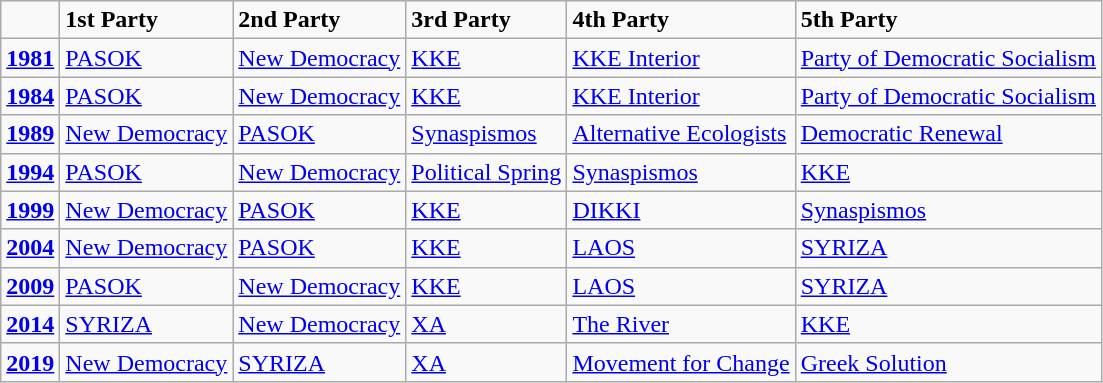<table class="wikitable">
<tr>
<td></td>
<td><strong>1st Party</strong></td>
<td><strong>2nd Party</strong></td>
<td><strong>3rd Party</strong></td>
<td><strong>4th Party</strong></td>
<td><strong>5th Party</strong></td>
</tr>
<tr>
<td><a href='#'><strong>1981</strong></a></td>
<td><a href='#'>PASOK</a><br></td>
<td><a href='#'>New Democracy</a><br></td>
<td><a href='#'>KKE</a><br></td>
<td><a href='#'>KKE Interior</a><br></td>
<td><a href='#'>Party of Democratic Socialism</a><br></td>
</tr>
<tr>
<td><strong><a href='#'>1984</a></strong></td>
<td><a href='#'>PASOK</a><br></td>
<td><a href='#'>New Democracy</a><br></td>
<td><a href='#'>KKE</a><br></td>
<td><a href='#'>KKE Interior</a><br></td>
<td><a href='#'>Party of Democratic Socialism</a><br></td>
</tr>
<tr>
<td><strong><a href='#'>1989</a></strong></td>
<td><a href='#'>New Democracy</a><br></td>
<td><a href='#'>PASOK</a><br></td>
<td><a href='#'>Synaspismos</a><br></td>
<td><a href='#'>Alternative Ecologists</a><br></td>
<td><a href='#'>Democratic Renewal</a><br></td>
</tr>
<tr>
<td><a href='#'><strong>1994</strong></a></td>
<td><a href='#'>PASOK</a><br></td>
<td><a href='#'>New Democracy</a><br></td>
<td><a href='#'>Political Spring</a><br></td>
<td><a href='#'>Synaspismos</a><br></td>
<td><a href='#'>KKE</a><br></td>
</tr>
<tr>
<td><strong><a href='#'>1999</a></strong></td>
<td><a href='#'>New Democracy</a><br></td>
<td><a href='#'>PASOK</a><br></td>
<td><a href='#'>KKE</a><br></td>
<td><a href='#'>DIKKI</a><br></td>
<td><a href='#'>Synaspismos</a><br></td>
</tr>
<tr>
<td><a href='#'><strong>2004</strong></a></td>
<td><a href='#'>New Democracy</a><br></td>
<td><a href='#'>PASOK</a><br></td>
<td><a href='#'>KKE</a><br></td>
<td><a href='#'>LAOS</a><br></td>
<td><a href='#'>SYRIZA</a><br></td>
</tr>
<tr>
<td><a href='#'><strong>2009</strong></a></td>
<td><a href='#'>PASOK</a><br></td>
<td><a href='#'>New Democracy</a><br></td>
<td><a href='#'>KKE</a><br></td>
<td><a href='#'>LAOS</a><br></td>
<td><a href='#'>SYRIZA</a><br></td>
</tr>
<tr>
<td><a href='#'><strong>2014</strong></a></td>
<td><a href='#'>SYRIZA</a><br></td>
<td><a href='#'>New Democracy</a><br></td>
<td><a href='#'>XA</a><br></td>
<td><a href='#'>The River</a><br></td>
<td><a href='#'>KKE</a><br></td>
</tr>
<tr>
<td><strong><a href='#'>2019</a></strong></td>
<td><a href='#'>New Democracy</a><br></td>
<td><a href='#'>SYRIZA</a><br></td>
<td><a href='#'>XA</a><br></td>
<td><a href='#'>Movement for Change</a><br></td>
<td><a href='#'>Greek Solution</a><br></td>
</tr>
</table>
